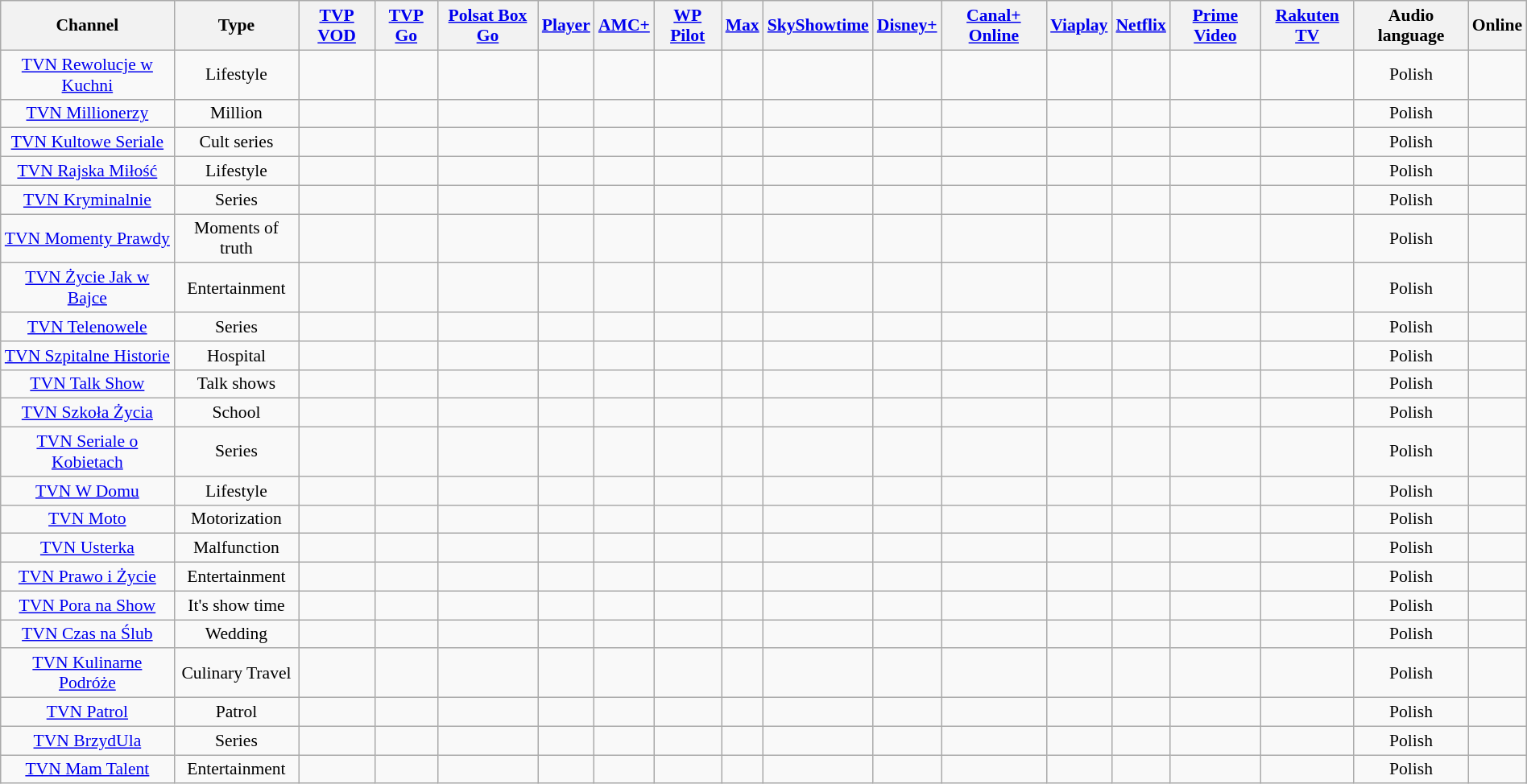<table class="wikitable sortable" width="100%" style="text-align:center; font-size: 90%">
<tr>
<th>Channel</th>
<th>Type</th>
<th><a href='#'>TVP VOD</a></th>
<th><a href='#'>TVP Go</a></th>
<th><a href='#'>Polsat Box Go</a></th>
<th><a href='#'>Player</a></th>
<th><a href='#'>AMC+</a></th>
<th><a href='#'>WP Pilot</a></th>
<th><a href='#'>Max</a></th>
<th><a href='#'>SkyShowtime</a></th>
<th><a href='#'>Disney+</a></th>
<th><a href='#'>Canal+ Online</a></th>
<th><a href='#'>Viaplay</a></th>
<th><a href='#'>Netflix</a></th>
<th><a href='#'>Prime Video</a></th>
<th><a href='#'>Rakuten TV</a></th>
<th>Audio language</th>
<th>Online</th>
</tr>
<tr>
<td><a href='#'>TVN Rewolucje w Kuchni</a></td>
<td>Lifestyle</td>
<td></td>
<td></td>
<td></td>
<td></td>
<td></td>
<td></td>
<td></td>
<td></td>
<td></td>
<td></td>
<td></td>
<td></td>
<td></td>
<td></td>
<td>Polish</td>
<td></td>
</tr>
<tr>
<td><a href='#'>TVN Millionerzy</a></td>
<td>Million</td>
<td></td>
<td></td>
<td></td>
<td></td>
<td></td>
<td></td>
<td></td>
<td></td>
<td></td>
<td></td>
<td></td>
<td></td>
<td></td>
<td></td>
<td>Polish</td>
<td></td>
</tr>
<tr>
<td><a href='#'>TVN Kultowe Seriale</a></td>
<td>Cult series</td>
<td></td>
<td></td>
<td></td>
<td></td>
<td></td>
<td></td>
<td></td>
<td></td>
<td></td>
<td></td>
<td></td>
<td></td>
<td></td>
<td></td>
<td>Polish</td>
<td></td>
</tr>
<tr>
<td><a href='#'>TVN Rajska Miłość</a></td>
<td>Lifestyle</td>
<td></td>
<td></td>
<td></td>
<td></td>
<td></td>
<td></td>
<td></td>
<td></td>
<td></td>
<td></td>
<td></td>
<td></td>
<td></td>
<td></td>
<td>Polish</td>
<td></td>
</tr>
<tr>
<td><a href='#'>TVN Kryminalnie</a></td>
<td>Series</td>
<td></td>
<td></td>
<td></td>
<td></td>
<td></td>
<td></td>
<td></td>
<td></td>
<td></td>
<td></td>
<td></td>
<td></td>
<td></td>
<td></td>
<td>Polish</td>
<td></td>
</tr>
<tr>
<td><a href='#'>TVN Momenty Prawdy</a></td>
<td>Moments of truth</td>
<td></td>
<td></td>
<td></td>
<td></td>
<td></td>
<td></td>
<td></td>
<td></td>
<td></td>
<td></td>
<td></td>
<td></td>
<td></td>
<td></td>
<td>Polish</td>
<td></td>
</tr>
<tr>
<td><a href='#'>TVN Życie Jak w Bajce</a></td>
<td>Entertainment</td>
<td></td>
<td></td>
<td></td>
<td></td>
<td></td>
<td></td>
<td></td>
<td></td>
<td></td>
<td></td>
<td></td>
<td></td>
<td></td>
<td></td>
<td>Polish</td>
<td></td>
</tr>
<tr>
<td><a href='#'>TVN Telenowele</a></td>
<td>Series</td>
<td></td>
<td></td>
<td></td>
<td></td>
<td></td>
<td></td>
<td></td>
<td></td>
<td></td>
<td></td>
<td></td>
<td></td>
<td></td>
<td></td>
<td>Polish</td>
<td></td>
</tr>
<tr>
<td><a href='#'>TVN Szpitalne Historie</a></td>
<td>Hospital</td>
<td></td>
<td></td>
<td></td>
<td></td>
<td></td>
<td></td>
<td></td>
<td></td>
<td></td>
<td></td>
<td></td>
<td></td>
<td></td>
<td></td>
<td>Polish</td>
<td></td>
</tr>
<tr>
<td><a href='#'>TVN Talk Show</a></td>
<td>Talk shows</td>
<td></td>
<td></td>
<td></td>
<td></td>
<td></td>
<td></td>
<td></td>
<td></td>
<td></td>
<td></td>
<td></td>
<td></td>
<td></td>
<td></td>
<td>Polish</td>
<td></td>
</tr>
<tr>
<td><a href='#'>TVN Szkoła Życia</a></td>
<td>School</td>
<td></td>
<td></td>
<td></td>
<td></td>
<td></td>
<td></td>
<td></td>
<td></td>
<td></td>
<td></td>
<td></td>
<td></td>
<td></td>
<td></td>
<td>Polish</td>
<td></td>
</tr>
<tr>
<td><a href='#'>TVN Seriale o Kobietach</a></td>
<td>Series</td>
<td></td>
<td></td>
<td></td>
<td></td>
<td></td>
<td></td>
<td></td>
<td></td>
<td></td>
<td></td>
<td></td>
<td></td>
<td></td>
<td></td>
<td>Polish</td>
<td></td>
</tr>
<tr>
<td><a href='#'>TVN W Domu</a></td>
<td>Lifestyle</td>
<td></td>
<td></td>
<td></td>
<td></td>
<td></td>
<td></td>
<td></td>
<td></td>
<td></td>
<td></td>
<td></td>
<td></td>
<td></td>
<td></td>
<td>Polish</td>
<td></td>
</tr>
<tr>
<td><a href='#'>TVN Moto</a></td>
<td>Motorization</td>
<td></td>
<td></td>
<td></td>
<td></td>
<td></td>
<td></td>
<td></td>
<td></td>
<td></td>
<td></td>
<td></td>
<td></td>
<td></td>
<td></td>
<td>Polish</td>
<td></td>
</tr>
<tr>
<td><a href='#'>TVN Usterka</a></td>
<td>Malfunction</td>
<td></td>
<td></td>
<td></td>
<td></td>
<td></td>
<td></td>
<td></td>
<td></td>
<td></td>
<td></td>
<td></td>
<td></td>
<td></td>
<td></td>
<td>Polish</td>
<td></td>
</tr>
<tr>
<td><a href='#'>TVN Prawo i Życie</a></td>
<td>Entertainment</td>
<td></td>
<td></td>
<td></td>
<td></td>
<td></td>
<td></td>
<td></td>
<td></td>
<td></td>
<td></td>
<td></td>
<td></td>
<td></td>
<td></td>
<td>Polish</td>
<td></td>
</tr>
<tr>
<td><a href='#'>TVN Pora na Show</a></td>
<td>It's show time</td>
<td></td>
<td></td>
<td></td>
<td></td>
<td></td>
<td></td>
<td></td>
<td></td>
<td></td>
<td></td>
<td></td>
<td></td>
<td></td>
<td></td>
<td>Polish</td>
<td></td>
</tr>
<tr>
<td><a href='#'>TVN Czas na Ślub</a></td>
<td>Wedding</td>
<td></td>
<td></td>
<td></td>
<td></td>
<td></td>
<td></td>
<td></td>
<td></td>
<td></td>
<td></td>
<td></td>
<td></td>
<td></td>
<td></td>
<td>Polish</td>
<td></td>
</tr>
<tr>
<td><a href='#'>TVN Kulinarne Podróże</a></td>
<td>Culinary Travel</td>
<td></td>
<td></td>
<td></td>
<td></td>
<td></td>
<td></td>
<td></td>
<td></td>
<td></td>
<td></td>
<td></td>
<td></td>
<td></td>
<td></td>
<td>Polish</td>
<td></td>
</tr>
<tr>
<td><a href='#'>TVN Patrol</a></td>
<td>Patrol</td>
<td></td>
<td></td>
<td></td>
<td></td>
<td></td>
<td></td>
<td></td>
<td></td>
<td></td>
<td></td>
<td></td>
<td></td>
<td></td>
<td></td>
<td>Polish</td>
<td></td>
</tr>
<tr>
<td><a href='#'>TVN BrzydUla</a></td>
<td>Series</td>
<td></td>
<td></td>
<td></td>
<td></td>
<td></td>
<td></td>
<td></td>
<td></td>
<td></td>
<td></td>
<td></td>
<td></td>
<td></td>
<td></td>
<td>Polish</td>
<td></td>
</tr>
<tr>
<td><a href='#'>TVN Mam Talent</a></td>
<td>Entertainment</td>
<td></td>
<td></td>
<td></td>
<td></td>
<td></td>
<td></td>
<td></td>
<td></td>
<td></td>
<td></td>
<td></td>
<td></td>
<td></td>
<td></td>
<td>Polish</td>
<td></td>
</tr>
</table>
